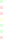<table style="font-size: 85%">
<tr>
<td style="background:#dfd;"></td>
</tr>
<tr>
<td style="background:#fdd;"></td>
</tr>
<tr>
<td style="background:#fdd;"></td>
</tr>
<tr>
<td style="background:#ffd;"></td>
</tr>
<tr>
<td style="background:#dfd;"></td>
</tr>
<tr>
<td style="background:#dfd;"></td>
</tr>
<tr>
<td style="background:#fdd;"></td>
</tr>
</table>
